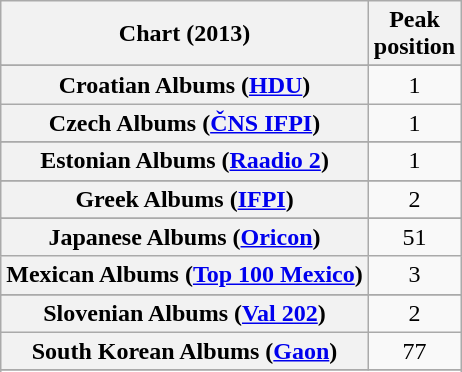<table class="wikitable sortable plainrowheaders" style="text-align:center">
<tr>
<th scope="col">Chart (2013)</th>
<th scope="col">Peak<br>position</th>
</tr>
<tr>
</tr>
<tr>
</tr>
<tr>
</tr>
<tr>
</tr>
<tr>
</tr>
<tr>
<th scope="row">Croatian Albums (<a href='#'>HDU</a>)</th>
<td>1</td>
</tr>
<tr>
<th scope="row">Czech Albums (<a href='#'>ČNS IFPI</a>)</th>
<td>1</td>
</tr>
<tr>
</tr>
<tr>
</tr>
<tr>
<th scope="row">Estonian Albums (<a href='#'>Raadio 2</a>)</th>
<td>1</td>
</tr>
<tr>
</tr>
<tr>
</tr>
<tr>
</tr>
<tr>
<th scope="row">Greek Albums (<a href='#'>IFPI</a>)</th>
<td>2</td>
</tr>
<tr>
</tr>
<tr>
</tr>
<tr>
</tr>
<tr>
<th scope="row">Japanese Albums (<a href='#'>Oricon</a>)</th>
<td>51</td>
</tr>
<tr>
<th scope="row">Mexican Albums (<a href='#'>Top 100 Mexico</a>)</th>
<td>3</td>
</tr>
<tr>
</tr>
<tr>
</tr>
<tr>
</tr>
<tr>
</tr>
<tr>
</tr>
<tr>
<th scope="row">Slovenian Albums (<a href='#'>Val 202</a>)</th>
<td>2</td>
</tr>
<tr>
<th scope="row">South Korean Albums (<a href='#'>Gaon</a>)</th>
<td>77</td>
</tr>
<tr>
</tr>
<tr>
</tr>
<tr>
</tr>
<tr>
</tr>
<tr>
</tr>
<tr>
</tr>
<tr>
</tr>
</table>
